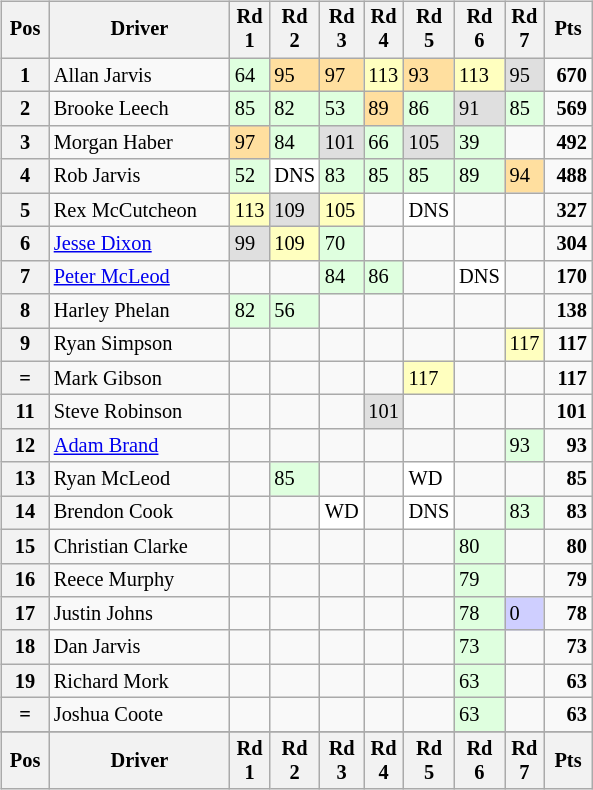<table>
<tr>
<td><br><table class="wikitable" style="font-size: 85%">
<tr>
<th valign="middle">Pos</th>
<th valign="middle">Driver</th>
<th width="2%">Rd 1</th>
<th width="2%">Rd 2</th>
<th width="2%">Rd 3</th>
<th width="2%">Rd 4</th>
<th width="2%">Rd 5</th>
<th width="2%">Rd 6</th>
<th width="2%">Rd 7</th>
<th valign="middle">Pts</th>
</tr>
<tr>
<th>1</th>
<td>Allan Jarvis</td>
<td style="background:#dfffdf;">64</td>
<td style="background:#ffdf9f;">95</td>
<td style="background:#ffdf9f;">97</td>
<td style="background:#ffffbf;">113</td>
<td style="background:#ffdf9f;">93</td>
<td style="background:#ffffbf;">113</td>
<td style="background:#dfdfdf;">95</td>
<td align="right"><strong>670</strong></td>
</tr>
<tr>
<th>2</th>
<td>Brooke Leech</td>
<td style="background:#dfffdf;">85</td>
<td style="background:#dfffdf;">82</td>
<td style="background:#dfffdf;">53</td>
<td style="background:#ffdf9f;">89</td>
<td style="background:#dfffdf;">86</td>
<td style="background:#dfdfdf;">91</td>
<td style="background:#dfffdf;">85</td>
<td align="right"><strong>569</strong></td>
</tr>
<tr>
<th>3</th>
<td>Morgan Haber</td>
<td style="background:#ffdf9f;">97</td>
<td style="background:#dfffdf;">84</td>
<td style="background:#dfdfdf;">101</td>
<td style="background:#dfffdf;">66</td>
<td style="background:#dfdfdf;">105</td>
<td style="background:#dfffdf;">39</td>
<td></td>
<td align="right"><strong>492</strong></td>
</tr>
<tr>
<th>4</th>
<td>Rob Jarvis</td>
<td style="background:#dfffdf;">52</td>
<td style="background:#ffffff;">DNS</td>
<td style="background:#dfffdf;">83</td>
<td style="background:#dfffdf;">85</td>
<td style="background:#dfffdf;">85</td>
<td style="background:#dfffdf;">89</td>
<td style="background:#ffdf9f;">94</td>
<td align="right"><strong>488</strong></td>
</tr>
<tr>
<th>5</th>
<td>Rex McCutcheon</td>
<td style="background:#ffffbf;">113</td>
<td style="background:#dfdfdf;">109</td>
<td style="background:#ffffbf;">105</td>
<td></td>
<td style="background:#ffffff;">DNS</td>
<td></td>
<td></td>
<td align="right"><strong>327</strong></td>
</tr>
<tr>
<th>6</th>
<td><a href='#'>Jesse Dixon</a></td>
<td style="background:#dfdfdf;">99</td>
<td style="background:#ffffbf;">109</td>
<td style="background:#dfffdf;">70</td>
<td></td>
<td></td>
<td></td>
<td></td>
<td align="right"><strong>304</strong></td>
</tr>
<tr>
<th>7</th>
<td><a href='#'>Peter McLeod</a></td>
<td></td>
<td></td>
<td style="background:#dfffdf;">84</td>
<td style="background:#dfffdf;">86</td>
<td></td>
<td style="background:#ffffff;">DNS</td>
<td></td>
<td align="right"><strong>170</strong></td>
</tr>
<tr>
<th>8</th>
<td>Harley Phelan</td>
<td style="background:#dfffdf;">82</td>
<td style="background:#dfffdf;">56</td>
<td></td>
<td></td>
<td></td>
<td></td>
<td></td>
<td align="right"><strong>138</strong></td>
</tr>
<tr>
<th>9</th>
<td>Ryan Simpson</td>
<td></td>
<td></td>
<td></td>
<td></td>
<td></td>
<td></td>
<td style="background:#ffffbf;">117</td>
<td align="right"><strong>117</strong></td>
</tr>
<tr>
<th>=</th>
<td>Mark Gibson</td>
<td></td>
<td></td>
<td></td>
<td></td>
<td style="background:#ffffbf;">117</td>
<td></td>
<td></td>
<td align="right"><strong>117</strong></td>
</tr>
<tr>
<th>11</th>
<td>Steve Robinson</td>
<td></td>
<td></td>
<td></td>
<td style="background:#dfdfdf;">101</td>
<td></td>
<td></td>
<td></td>
<td align="right"><strong>101</strong></td>
</tr>
<tr>
<th>12</th>
<td><a href='#'>Adam Brand</a></td>
<td></td>
<td></td>
<td></td>
<td></td>
<td></td>
<td></td>
<td style="background:#dfffdf;">93</td>
<td align="right"><strong>93</strong></td>
</tr>
<tr>
<th>13</th>
<td>Ryan McLeod</td>
<td></td>
<td style="background:#dfffdf;">85</td>
<td></td>
<td></td>
<td style="background:#ffffff;">WD</td>
<td></td>
<td></td>
<td align="right"><strong>85</strong></td>
</tr>
<tr>
<th>14</th>
<td>Brendon Cook</td>
<td></td>
<td></td>
<td style="background:#ffffff;">WD</td>
<td></td>
<td style="background:#ffffff;">DNS</td>
<td></td>
<td style="background:#dfffdf;">83</td>
<td align="right"><strong>83</strong></td>
</tr>
<tr>
<th>15</th>
<td>Christian Clarke</td>
<td></td>
<td></td>
<td></td>
<td></td>
<td></td>
<td style="background:#dfffdf;">80</td>
<td></td>
<td align="right"><strong>80</strong></td>
</tr>
<tr>
<th>16</th>
<td>Reece Murphy</td>
<td></td>
<td></td>
<td></td>
<td></td>
<td></td>
<td style="background:#dfffdf;">79</td>
<td></td>
<td align="right"><strong>79</strong></td>
</tr>
<tr>
<th>17</th>
<td>Justin Johns</td>
<td></td>
<td></td>
<td></td>
<td></td>
<td></td>
<td style="background:#dfffdf;">78</td>
<td style="background:#CFCFFF;">0</td>
<td align="right"><strong>78</strong></td>
</tr>
<tr>
<th>18</th>
<td>Dan Jarvis</td>
<td></td>
<td></td>
<td></td>
<td></td>
<td></td>
<td style="background:#dfffdf;">73</td>
<td></td>
<td align="right"><strong>73</strong></td>
</tr>
<tr>
<th>19</th>
<td>Richard Mork</td>
<td></td>
<td></td>
<td></td>
<td></td>
<td></td>
<td style="background:#dfffdf;">63</td>
<td></td>
<td align="right"><strong>63</strong></td>
</tr>
<tr>
<th>=</th>
<td>Joshua Coote</td>
<td></td>
<td></td>
<td></td>
<td></td>
<td></td>
<td style="background:#dfffdf;">63</td>
<td></td>
<td align="right"><strong>63</strong></td>
</tr>
<tr>
</tr>
<tr style="background: #f9f9f9" valign="top">
<th valign="middle">Pos</th>
<th valign="middle">Driver</th>
<th width="2%">Rd 1</th>
<th width="2%">Rd 2</th>
<th width="2%">Rd 3</th>
<th width="2%">Rd 4</th>
<th width="2%">Rd 5</th>
<th width="2%">Rd 6</th>
<th width="2%">Rd 7</th>
<th valign="middle">Pts</th>
</tr>
</table>
</td>
<td valign="top"><br></td>
</tr>
</table>
